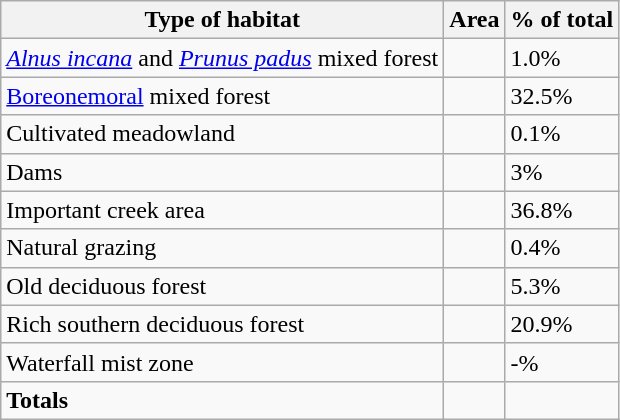<table class="wikitable">
<tr>
<th>Type of habitat</th>
<th>Area</th>
<th>% of total</th>
</tr>
<tr>
<td><em><a href='#'>Alnus incana</a></em> and <em><a href='#'>Prunus padus</a></em> mixed forest</td>
<td></td>
<td>1.0%</td>
</tr>
<tr>
<td><a href='#'>Boreonemoral</a> mixed forest</td>
<td></td>
<td>32.5%</td>
</tr>
<tr>
<td>Cultivated meadowland</td>
<td></td>
<td>0.1%</td>
</tr>
<tr>
<td>Dams</td>
<td></td>
<td>3%</td>
</tr>
<tr>
<td>Important creek area</td>
<td></td>
<td>36.8%</td>
</tr>
<tr>
<td>Natural grazing</td>
<td></td>
<td>0.4%</td>
</tr>
<tr>
<td>Old deciduous forest</td>
<td></td>
<td>5.3%</td>
</tr>
<tr>
<td>Rich southern deciduous forest</td>
<td></td>
<td>20.9%</td>
</tr>
<tr>
<td>Waterfall mist zone</td>
<td></td>
<td>-%</td>
</tr>
<tr>
<td><strong>Totals</strong></td>
<td><strong></strong></td>
<td></td>
</tr>
</table>
